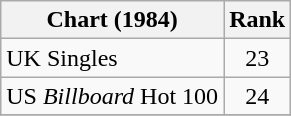<table class="wikitable">
<tr>
<th>Chart (1984)</th>
<th>Rank</th>
</tr>
<tr>
<td>UK Singles</td>
<td style="text-align:center;">23</td>
</tr>
<tr>
<td>US <em>Billboard</em> Hot 100</td>
<td style="text-align:center;">24</td>
</tr>
<tr>
</tr>
</table>
